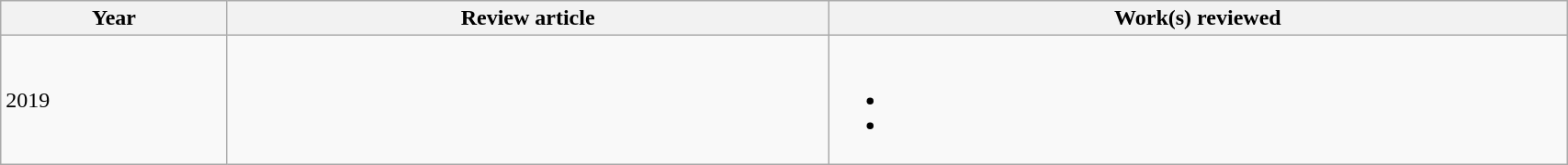<table class='wikitable sortable' width='90%'>
<tr>
<th>Year</th>
<th class='unsortable'>Review article</th>
<th class='unsortable'>Work(s) reviewed</th>
</tr>
<tr>
<td>2019</td>
<td></td>
<td><br><ul><li></li><li></li></ul></td>
</tr>
</table>
